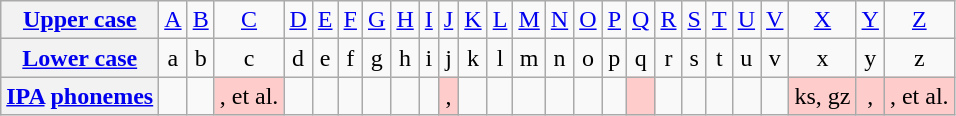<table class="wikitable" style="text-align:center; table-layout:fixed">
<tr>
<th><a href='#'>Upper case</a></th>
<td><a href='#'>A</a></td>
<td><a href='#'>B</a></td>
<td><a href='#'>C</a></td>
<td><a href='#'>D</a></td>
<td><a href='#'>E</a></td>
<td><a href='#'>F</a></td>
<td><a href='#'>G</a></td>
<td><a href='#'>H</a></td>
<td><a href='#'>I</a></td>
<td><a href='#'>J</a></td>
<td><a href='#'>K</a></td>
<td><a href='#'>L</a></td>
<td><a href='#'>M</a></td>
<td><a href='#'>N</a></td>
<td><a href='#'>O</a></td>
<td><a href='#'>P</a></td>
<td><a href='#'>Q</a></td>
<td><a href='#'>R</a></td>
<td><a href='#'>S</a></td>
<td><a href='#'>T</a></td>
<td><a href='#'>U</a></td>
<td><a href='#'>V</a></td>
<td><a href='#'>X</a></td>
<td><a href='#'>Y</a></td>
<td><a href='#'>Z</a></td>
</tr>
<tr>
<th><a href='#'>Lower case</a></th>
<td>a</td>
<td>b</td>
<td>c</td>
<td>d</td>
<td>e</td>
<td>f</td>
<td>g</td>
<td>h</td>
<td>i</td>
<td>j</td>
<td>k</td>
<td>l</td>
<td>m</td>
<td>n</td>
<td>o</td>
<td>p</td>
<td>q</td>
<td>r</td>
<td>s</td>
<td>t</td>
<td>u</td>
<td>v</td>
<td>x</td>
<td>y</td>
<td>z</td>
</tr>
<tr>
<th><a href='#'>IPA</a> <a href='#'>phonemes</a></th>
<td></td>
<td></td>
<td style="background-color:#fcc">,  et al.</td>
<td></td>
<td></td>
<td></td>
<td></td>
<td></td>
<td></td>
<td style="background-color:#fcc">, </td>
<td></td>
<td></td>
<td></td>
<td></td>
<td></td>
<td></td>
<td style="background-color:#fcc"></td>
<td></td>
<td></td>
<td></td>
<td></td>
<td></td>
<td style="background-color:#fcc">ks, gz</td>
<td style="background-color:#fcc">, </td>
<td style="background-color:#fcc">,  et al.</td>
</tr>
</table>
